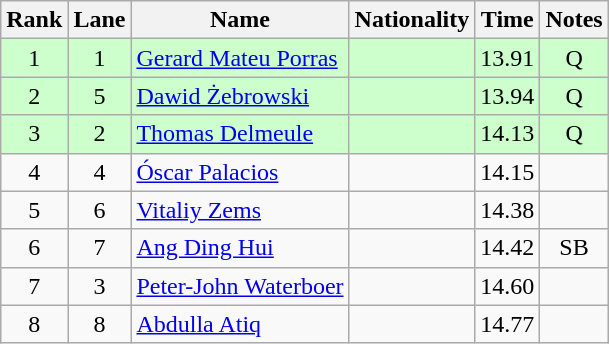<table class="wikitable sortable" style="text-align:center">
<tr>
<th>Rank</th>
<th>Lane</th>
<th>Name</th>
<th>Nationality</th>
<th>Time</th>
<th>Notes</th>
</tr>
<tr bgcolor=ccffcc>
<td>1</td>
<td>1</td>
<td align=left><a href='#'>Gerard Mateu Porras</a></td>
<td align=left></td>
<td>13.91</td>
<td>Q</td>
</tr>
<tr bgcolor=ccffcc>
<td>2</td>
<td>5</td>
<td align=left><a href='#'>Dawid Żebrowski</a></td>
<td align=left></td>
<td>13.94</td>
<td>Q</td>
</tr>
<tr bgcolor=ccffcc>
<td>3</td>
<td>2</td>
<td align=left><a href='#'>Thomas Delmeule</a></td>
<td align=left></td>
<td>14.13</td>
<td>Q</td>
</tr>
<tr>
<td>4</td>
<td>4</td>
<td align=left><a href='#'>Óscar Palacios</a></td>
<td align=left></td>
<td>14.15</td>
<td></td>
</tr>
<tr>
<td>5</td>
<td>6</td>
<td align=left><a href='#'>Vitaliy Zems</a></td>
<td align=left></td>
<td>14.38</td>
<td></td>
</tr>
<tr>
<td>6</td>
<td>7</td>
<td align=left><a href='#'>Ang Ding Hui</a></td>
<td align=left></td>
<td>14.42</td>
<td>SB</td>
</tr>
<tr>
<td>7</td>
<td>3</td>
<td align=left><a href='#'>Peter-John Waterboer</a></td>
<td align=left></td>
<td>14.60</td>
<td></td>
</tr>
<tr>
<td>8</td>
<td>8</td>
<td align=left><a href='#'>Abdulla Atiq</a></td>
<td align=left></td>
<td>14.77</td>
<td></td>
</tr>
</table>
